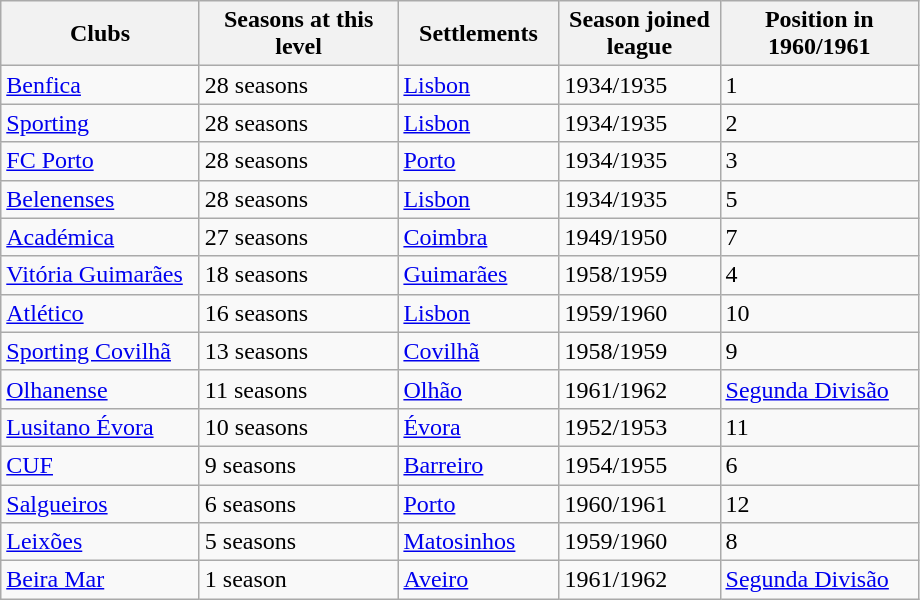<table class="wikitable sortable" style="text-align: center;">
<tr>
<th width=125>Clubs</th>
<th width=125>Seasons at this level</th>
<th width=100>Settlements</th>
<th width=100>Season joined league</th>
<th width=125>Position in 1960/1961</th>
</tr>
<tr>
<td align="left"><a href='#'>Benfica</a></td>
<td align="left">28 seasons</td>
<td align="left"><a href='#'>Lisbon</a></td>
<td align="left">1934/1935</td>
<td align="left">1</td>
</tr>
<tr>
<td align="left"><a href='#'>Sporting</a></td>
<td align="left">28 seasons</td>
<td align="left"><a href='#'>Lisbon</a></td>
<td align="left">1934/1935</td>
<td align="left">2</td>
</tr>
<tr>
<td align="left"><a href='#'>FC Porto</a></td>
<td align="left">28 seasons</td>
<td align="left"><a href='#'>Porto</a></td>
<td align="left">1934/1935</td>
<td align="left">3</td>
</tr>
<tr>
<td align="left"><a href='#'>Belenenses</a></td>
<td align="left">28 seasons</td>
<td align="left"><a href='#'>Lisbon</a></td>
<td align="left">1934/1935</td>
<td align="left">5</td>
</tr>
<tr>
<td align="left"><a href='#'>Académica</a></td>
<td align="left">27 seasons</td>
<td align="left"><a href='#'>Coimbra</a></td>
<td align="left">1949/1950</td>
<td align="left">7</td>
</tr>
<tr>
<td align="left"><a href='#'>Vitória Guimarães</a></td>
<td align="left">18 seasons</td>
<td align="left"><a href='#'>Guimarães</a></td>
<td align="left">1958/1959</td>
<td align="left">4</td>
</tr>
<tr>
<td align="left"><a href='#'>Atlético</a></td>
<td align="left">16 seasons</td>
<td align="left"><a href='#'>Lisbon</a></td>
<td align="left">1959/1960</td>
<td align="left">10</td>
</tr>
<tr>
<td align="left"><a href='#'>Sporting Covilhã</a></td>
<td align="left">13 seasons</td>
<td align="left"><a href='#'>Covilhã</a></td>
<td align="left">1958/1959</td>
<td align="left">9</td>
</tr>
<tr>
<td align="left"><a href='#'>Olhanense</a></td>
<td align="left">11 seasons</td>
<td align="left"><a href='#'>Olhão</a></td>
<td align="left">1961/1962</td>
<td align="left"><a href='#'>Segunda Divisão</a></td>
</tr>
<tr>
<td align="left"><a href='#'>Lusitano Évora</a></td>
<td align="left">10 seasons</td>
<td align="left"><a href='#'>Évora</a></td>
<td align="left">1952/1953</td>
<td align="left">11</td>
</tr>
<tr>
<td align="left"><a href='#'>CUF</a></td>
<td align="left">9 seasons</td>
<td align="left"><a href='#'>Barreiro</a></td>
<td align="left">1954/1955</td>
<td align="left">6</td>
</tr>
<tr>
<td align="left"><a href='#'>Salgueiros</a></td>
<td align="left">6 seasons</td>
<td align="left"><a href='#'>Porto</a></td>
<td align="left">1960/1961</td>
<td align="left">12</td>
</tr>
<tr>
<td align="left"><a href='#'>Leixões</a></td>
<td align="left">5 seasons</td>
<td align="left"><a href='#'>Matosinhos</a></td>
<td align="left">1959/1960</td>
<td align="left">8</td>
</tr>
<tr>
<td align="left"><a href='#'>Beira Mar</a></td>
<td align="left">1 season</td>
<td align="left"><a href='#'>Aveiro</a></td>
<td align="left">1961/1962</td>
<td align="left"><a href='#'>Segunda Divisão</a></td>
</tr>
</table>
